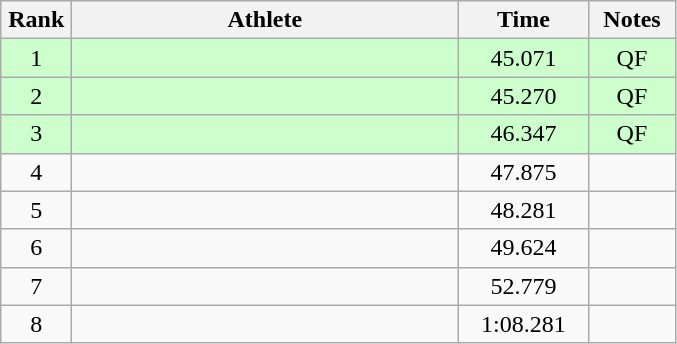<table class=wikitable style="text-align:center">
<tr>
<th width=40>Rank</th>
<th width=250>Athlete</th>
<th width=80>Time</th>
<th width=50>Notes</th>
</tr>
<tr bgcolor="ccffcc">
<td>1</td>
<td align=left></td>
<td>45.071</td>
<td>QF</td>
</tr>
<tr bgcolor="ccffcc">
<td>2</td>
<td align=left></td>
<td>45.270</td>
<td>QF</td>
</tr>
<tr bgcolor="ccffcc">
<td>3</td>
<td align=left></td>
<td>46.347</td>
<td>QF</td>
</tr>
<tr>
<td>4</td>
<td align=left></td>
<td>47.875</td>
<td></td>
</tr>
<tr>
<td>5</td>
<td align=left></td>
<td>48.281</td>
<td></td>
</tr>
<tr>
<td>6</td>
<td align=left></td>
<td>49.624</td>
<td></td>
</tr>
<tr>
<td>7</td>
<td align=left></td>
<td>52.779</td>
<td></td>
</tr>
<tr>
<td>8</td>
<td align=left></td>
<td>1:08.281</td>
<td></td>
</tr>
</table>
